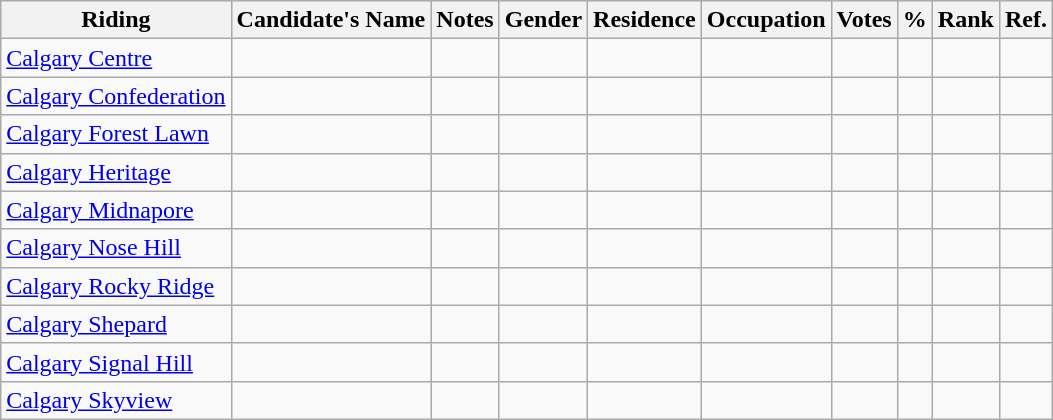<table class="wikitable sortable">
<tr>
<th>Riding</th>
<th>Candidate's Name</th>
<th>Notes</th>
<th>Gender</th>
<th>Residence</th>
<th>Occupation</th>
<th>Votes</th>
<th>%</th>
<th>Rank</th>
<th>Ref.</th>
</tr>
<tr>
<td><a href='#'>Calgary Centre</a></td>
<td></td>
<td></td>
<td></td>
<td></td>
<td></td>
<td></td>
<td></td>
<td></td>
<td></td>
</tr>
<tr>
<td><a href='#'>Calgary Confederation</a></td>
<td></td>
<td></td>
<td></td>
<td></td>
<td></td>
<td></td>
<td></td>
<td></td>
<td></td>
</tr>
<tr>
<td><a href='#'>Calgary Forest Lawn</a></td>
<td></td>
<td></td>
<td></td>
<td></td>
<td></td>
<td></td>
<td></td>
<td></td>
<td></td>
</tr>
<tr>
<td><a href='#'>Calgary Heritage</a></td>
<td></td>
<td></td>
<td></td>
<td></td>
<td></td>
<td></td>
<td></td>
<td></td>
<td></td>
</tr>
<tr>
<td><a href='#'>Calgary Midnapore</a></td>
<td></td>
<td></td>
<td></td>
<td></td>
<td></td>
<td></td>
<td></td>
<td></td>
<td></td>
</tr>
<tr>
<td><a href='#'>Calgary Nose Hill</a></td>
<td></td>
<td></td>
<td></td>
<td></td>
<td></td>
<td></td>
<td></td>
<td></td>
<td></td>
</tr>
<tr>
<td><a href='#'>Calgary Rocky Ridge</a></td>
<td></td>
<td></td>
<td></td>
<td></td>
<td></td>
<td></td>
<td></td>
<td></td>
<td></td>
</tr>
<tr>
<td><a href='#'>Calgary Shepard</a></td>
<td></td>
<td></td>
<td></td>
<td></td>
<td></td>
<td></td>
<td></td>
<td></td>
<td></td>
</tr>
<tr>
<td><a href='#'>Calgary Signal Hill</a></td>
<td></td>
<td></td>
<td></td>
<td></td>
<td></td>
<td></td>
<td></td>
<td></td>
<td></td>
</tr>
<tr>
<td><a href='#'>Calgary Skyview</a></td>
<td></td>
<td></td>
<td></td>
<td></td>
<td></td>
<td></td>
<td></td>
<td></td>
<td></td>
</tr>
</table>
